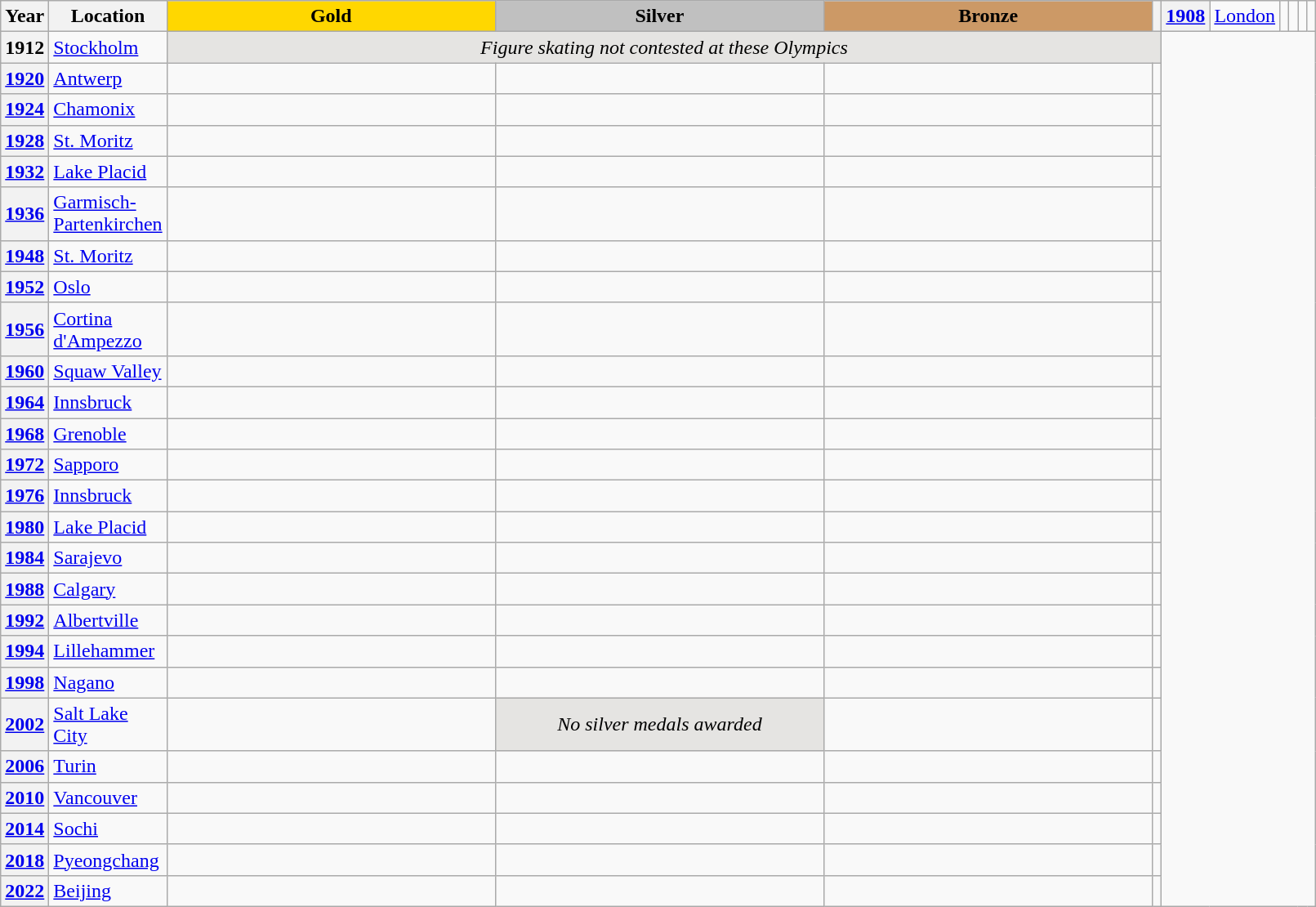<table class="wikitable unsortable" style="text-align:left" width="85%">
<tr>
<th scope="col" style="text-align:center">Year</th>
<th scope="col" style="text-align:center">Location</th>
<td scope="col" style="text-align:center; width:25%; background:gold"><strong>Gold</strong></td>
<td scope="col" style="text-align:center; width:25%; background:silver"><strong>Silver</strong></td>
<td scope="col" style="text-align:center; width:25%; background:#c96"><strong>Bronze</strong></td>
<th scope="col" style="text-align:center"></th>
<th scope="row"><a href='#'>1908</a></th>
<td> <a href='#'>London</a></td>
<td></td>
<td></td>
<td></td>
<td></td>
</tr>
<tr>
<th scope="row">1912</th>
<td> <a href='#'>Stockholm</a></td>
<td colspan="4" align="center" bgcolor="e5e4e2"><em>Figure skating not contested at these Olympics</em></td>
</tr>
<tr>
<th><a href='#'>1920</a></th>
<td> <a href='#'>Antwerp</a></td>
<td></td>
<td></td>
<td></td>
<td></td>
</tr>
<tr>
<th scope="row"><a href='#'>1924</a></th>
<td> <a href='#'>Chamonix</a></td>
<td></td>
<td></td>
<td></td>
<td></td>
</tr>
<tr>
<th scope="row"><a href='#'>1928</a></th>
<td> <a href='#'>St. Moritz</a></td>
<td></td>
<td></td>
<td></td>
<td></td>
</tr>
<tr>
<th scope="row"><a href='#'>1932</a></th>
<td> <a href='#'>Lake Placid</a></td>
<td></td>
<td></td>
<td></td>
<td></td>
</tr>
<tr>
<th scope="row"><a href='#'>1936</a></th>
<td> <a href='#'>Garmisch-Partenkirchen</a></td>
<td></td>
<td></td>
<td></td>
<td></td>
</tr>
<tr>
<th scope="row"><a href='#'>1948</a></th>
<td> <a href='#'>St. Moritz</a></td>
<td></td>
<td></td>
<td></td>
<td></td>
</tr>
<tr>
<th scope="row"><a href='#'>1952</a></th>
<td> <a href='#'>Oslo</a></td>
<td></td>
<td></td>
<td></td>
<td></td>
</tr>
<tr>
<th scope="row"><a href='#'>1956</a></th>
<td> <a href='#'>Cortina d'Ampezzo</a></td>
<td></td>
<td></td>
<td></td>
<td></td>
</tr>
<tr>
<th scope="row"><a href='#'>1960</a></th>
<td> <a href='#'>Squaw Valley</a></td>
<td></td>
<td></td>
<td></td>
<td></td>
</tr>
<tr>
<th scope="row"><a href='#'>1964</a></th>
<td> <a href='#'>Innsbruck</a></td>
<td></td>
<td><br></td>
<td></td>
<td></td>
</tr>
<tr>
<th scope="row"><a href='#'>1968</a></th>
<td> <a href='#'>Grenoble</a></td>
<td></td>
<td></td>
<td></td>
<td></td>
</tr>
<tr>
<th scope="row"><a href='#'>1972</a></th>
<td> <a href='#'>Sapporo</a></td>
<td></td>
<td></td>
<td></td>
<td></td>
</tr>
<tr>
<th scope="row"><a href='#'>1976</a></th>
<td> <a href='#'>Innsbruck</a></td>
<td></td>
<td></td>
<td></td>
<td></td>
</tr>
<tr>
<th scope="row"><a href='#'>1980</a></th>
<td> <a href='#'>Lake Placid</a></td>
<td></td>
<td></td>
<td></td>
<td></td>
</tr>
<tr>
<th scope="row"><a href='#'>1984</a></th>
<td> <a href='#'>Sarajevo</a></td>
<td></td>
<td></td>
<td></td>
<td></td>
</tr>
<tr>
<th scope="row"><a href='#'>1988</a></th>
<td> <a href='#'>Calgary</a></td>
<td></td>
<td></td>
<td></td>
<td></td>
</tr>
<tr>
<th scope="row"><a href='#'>1992</a></th>
<td> <a href='#'>Albertville</a></td>
<td></td>
<td></td>
<td></td>
<td></td>
</tr>
<tr>
<th scope="row"><a href='#'>1994</a></th>
<td> <a href='#'>Lillehammer</a></td>
<td></td>
<td></td>
<td></td>
<td></td>
</tr>
<tr>
<th scope="row"><a href='#'>1998</a></th>
<td> <a href='#'>Nagano</a></td>
<td></td>
<td></td>
<td></td>
<td></td>
</tr>
<tr>
<th scope="row"><a href='#'>2002</a></th>
<td> <a href='#'>Salt Lake City</a></td>
<td><br></td>
<td align="center" bgcolor="e5e4e2"><em>No silver medals awarded</em></td>
<td></td>
<td></td>
</tr>
<tr>
<th scope="row"><a href='#'>2006</a></th>
<td> <a href='#'>Turin</a></td>
<td></td>
<td></td>
<td></td>
<td></td>
</tr>
<tr>
<th scope="row"><a href='#'>2010</a></th>
<td> <a href='#'>Vancouver</a></td>
<td></td>
<td></td>
<td></td>
<td></td>
</tr>
<tr>
<th scope="row"><a href='#'>2014</a></th>
<td> <a href='#'>Sochi</a></td>
<td></td>
<td></td>
<td></td>
<td></td>
</tr>
<tr>
<th scope="row"><a href='#'>2018</a></th>
<td> <a href='#'>Pyeongchang</a></td>
<td></td>
<td></td>
<td></td>
<td></td>
</tr>
<tr>
<th scope="row"><a href='#'>2022</a></th>
<td> <a href='#'>Beijing</a></td>
<td></td>
<td></td>
<td></td>
<td></td>
</tr>
</table>
